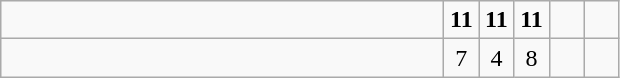<table class="wikitable">
<tr>
<td style="width:18em"></td>
<td align=center style="width:1em"><strong>11</strong></td>
<td align=center style="width:1em"><strong>11</strong></td>
<td align=center style="width:1em"><strong>11</strong></td>
<td align=center style="width:1em"></td>
<td align=center style="width:1em"></td>
</tr>
<tr>
<td style="width:18em"></td>
<td align=center style="width:1em">7</td>
<td align=center style="width:1em">4</td>
<td align=center style="width:1em">8</td>
<td align=center style="width:1em"></td>
<td align=center style="width:1em"></td>
</tr>
</table>
